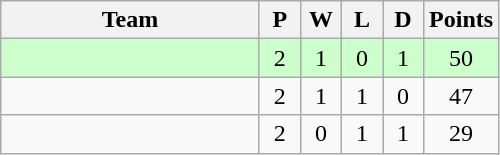<table class="wikitable">
<tr>
<th width=165>Team</th>
<th width=20>P</th>
<th width=20>W</th>
<th width=20>L</th>
<th width=20>D</th>
<th width=20>Points</th>
</tr>
<tr align=center bgcolor=ccffcc>
<td style="text-align:left;"></td>
<td>2</td>
<td>1</td>
<td>0</td>
<td>1</td>
<td>50</td>
</tr>
<tr align=center>
<td style="text-align:left;"></td>
<td>2</td>
<td>1</td>
<td>1</td>
<td>0</td>
<td>47</td>
</tr>
<tr align=center>
<td style="text-align:left;"></td>
<td>2</td>
<td>0</td>
<td>1</td>
<td>1</td>
<td>29</td>
</tr>
</table>
